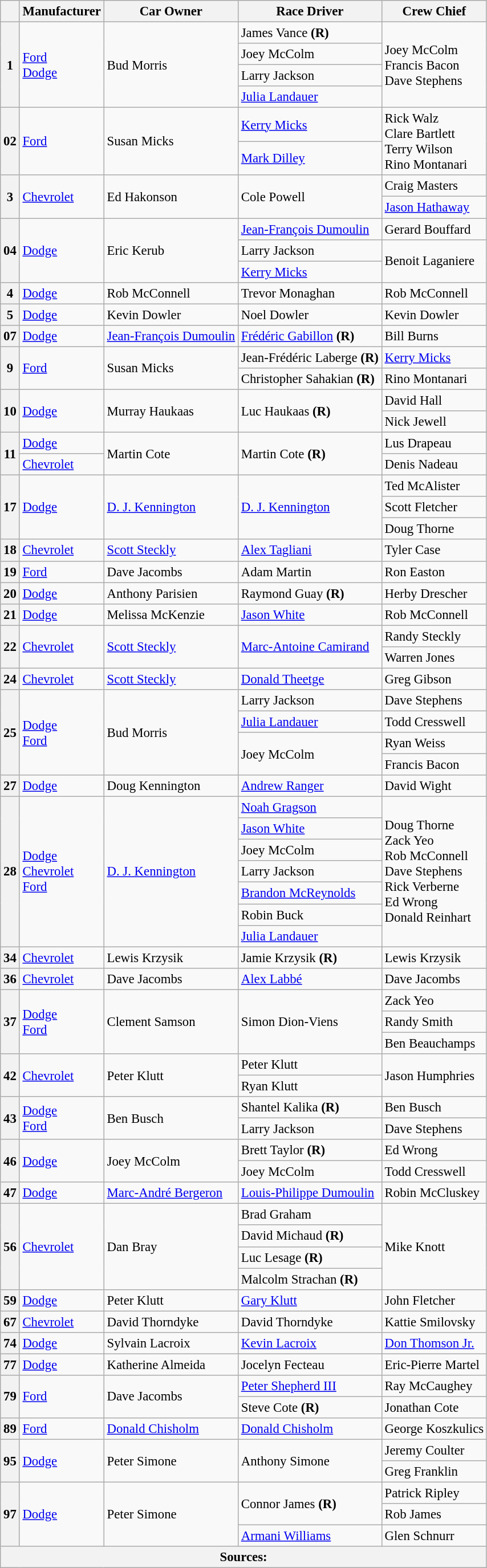<table class="wikitable" style="font-size: 95%;">
<tr>
<th></th>
<th>Manufacturer</th>
<th>Car Owner</th>
<th>Race Driver</th>
<th>Crew Chief</th>
</tr>
<tr>
<th rowspan=4>1</th>
<td rowspan=4><a href='#'>Ford</a> <small></small><br><a href='#'>Dodge</a> <small></small></td>
<td rowspan=4>Bud Morris</td>
<td>James Vance <strong>(R)</strong> <small></small></td>
<td rowspan=4>Joey McColm <small></small><br>Francis Bacon <small></small><br>Dave Stephens <small></small></td>
</tr>
<tr>
<td>Joey McColm <small></small></td>
</tr>
<tr>
<td>Larry Jackson <small></small></td>
</tr>
<tr>
<td><a href='#'>Julia Landauer</a> <small></small></td>
</tr>
<tr>
<th rowspan=2>02</th>
<td rowspan=2><a href='#'>Ford</a></td>
<td rowspan=2>Susan Micks</td>
<td><a href='#'>Kerry Micks</a> <small></small></td>
<td rowspan=2>Rick Walz <small></small><br>Clare Bartlett <small></small><br>Terry Wilson <small></small><br>Rino Montanari <small></small></td>
</tr>
<tr>
<td><a href='#'>Mark Dilley</a> <small></small></td>
</tr>
<tr>
<th rowspan=2>3</th>
<td rowspan=2><a href='#'>Chevrolet</a></td>
<td rowspan=2>Ed Hakonson</td>
<td rowspan=2>Cole Powell</td>
<td>Craig Masters <small></small></td>
</tr>
<tr>
<td><a href='#'>Jason Hathaway</a> <small></small></td>
</tr>
<tr>
<th rowspan=3>04</th>
<td rowspan=3><a href='#'>Dodge</a></td>
<td rowspan=3>Eric Kerub</td>
<td><a href='#'>Jean-François Dumoulin</a> <small></small></td>
<td>Gerard Bouffard <small></small></td>
</tr>
<tr>
<td>Larry Jackson <small></small></td>
<td rowspan=2>Benoit Laganiere <small></small></td>
</tr>
<tr>
<td><a href='#'>Kerry Micks</a> <small></small></td>
</tr>
<tr>
<th>4</th>
<td><a href='#'>Dodge</a></td>
<td>Rob McConnell</td>
<td>Trevor Monaghan <small></small></td>
<td>Rob McConnell</td>
</tr>
<tr>
<th>5</th>
<td><a href='#'>Dodge</a></td>
<td>Kevin Dowler</td>
<td>Noel Dowler <small></small></td>
<td>Kevin Dowler</td>
</tr>
<tr>
<th>07</th>
<td><a href='#'>Dodge</a></td>
<td><a href='#'>Jean-François Dumoulin</a></td>
<td><a href='#'>Frédéric Gabillon</a> <strong>(R)</strong> <small></small></td>
<td>Bill Burns</td>
</tr>
<tr>
<th rowspan=2>9</th>
<td rowspan=2><a href='#'>Ford</a></td>
<td rowspan=2>Susan Micks</td>
<td>Jean-Frédéric Laberge <strong>(R)</strong> <small></small></td>
<td><a href='#'>Kerry Micks</a> <small></small></td>
</tr>
<tr>
<td>Christopher Sahakian <strong>(R)</strong> <small></small></td>
<td>Rino Montanari <small></small></td>
</tr>
<tr>
<th rowspan=2>10</th>
<td rowspan=2><a href='#'>Dodge</a></td>
<td rowspan=2>Murray Haukaas</td>
<td rowspan=2>Luc Haukaas <strong>(R)</strong> <small></small></td>
<td>David Hall <small></small></td>
</tr>
<tr>
<td>Nick Jewell <small></small></td>
</tr>
<tr>
<th rowspan=3>11</th>
<td rowspan=2><a href='#'>Dodge</a> <small></small></td>
<td rowspan=3>Martin Cote</td>
<td rowspan=3>Martin Cote <strong>(R)</strong> <small></small></td>
</tr>
<tr>
<td>Lus Drapeau <small></small></td>
</tr>
<tr>
<td><a href='#'>Chevrolet</a> <small></small></td>
<td>Denis Nadeau <small></small></td>
</tr>
<tr>
<th rowspan=3>17</th>
<td rowspan=3><a href='#'>Dodge</a></td>
<td rowspan=3><a href='#'>D. J. Kennington</a></td>
<td rowspan=3><a href='#'>D. J. Kennington</a></td>
<td>Ted McAlister <small></small></td>
</tr>
<tr>
<td>Scott Fletcher <small></small></td>
</tr>
<tr>
<td>Doug Thorne <small></small></td>
</tr>
<tr>
<th>18</th>
<td><a href='#'>Chevrolet</a></td>
<td><a href='#'>Scott Steckly</a></td>
<td><a href='#'>Alex Tagliani</a></td>
<td>Tyler Case</td>
</tr>
<tr>
<th>19</th>
<td><a href='#'>Ford</a></td>
<td>Dave Jacombs</td>
<td>Adam Martin</td>
<td>Ron Easton</td>
</tr>
<tr>
<th>20</th>
<td><a href='#'>Dodge</a></td>
<td>Anthony Parisien</td>
<td>Raymond Guay <strong>(R)</strong> <small></small></td>
<td>Herby Drescher</td>
</tr>
<tr>
<th>21</th>
<td><a href='#'>Dodge</a></td>
<td>Melissa McKenzie</td>
<td><a href='#'>Jason White</a> <small></small></td>
<td>Rob McConnell</td>
</tr>
<tr>
<th rowspan=2>22</th>
<td rowspan=2><a href='#'>Chevrolet</a></td>
<td rowspan=2><a href='#'>Scott Steckly</a></td>
<td rowspan=2><a href='#'>Marc-Antoine Camirand</a></td>
<td>Randy Steckly <small></small></td>
</tr>
<tr>
<td>Warren Jones <small></small></td>
</tr>
<tr>
<th>24</th>
<td><a href='#'>Chevrolet</a></td>
<td><a href='#'>Scott Steckly</a></td>
<td><a href='#'>Donald Theetge</a></td>
<td>Greg Gibson</td>
</tr>
<tr>
<th rowspan=4>25</th>
<td rowspan=4><a href='#'>Dodge</a> <small></small><br><a href='#'>Ford</a> <small></small></td>
<td rowspan=4>Bud Morris</td>
<td>Larry Jackson <small></small></td>
<td>Dave Stephens <small></small></td>
</tr>
<tr>
<td><a href='#'>Julia Landauer</a> <small></small></td>
<td>Todd Cresswell <small></small></td>
</tr>
<tr>
<td rowspan=2>Joey McColm <small></small></td>
<td>Ryan Weiss <small></small></td>
</tr>
<tr>
<td>Francis Bacon <small></small></td>
</tr>
<tr>
<th>27</th>
<td><a href='#'>Dodge</a></td>
<td>Doug Kennington</td>
<td><a href='#'>Andrew Ranger</a></td>
<td>David Wight</td>
</tr>
<tr>
<th rowspan=7>28</th>
<td rowspan=7><a href='#'>Dodge</a> <small></small><br><a href='#'>Chevrolet</a> <small></small><br><a href='#'>Ford</a> <small></small></td>
<td rowspan=7><a href='#'>D. J. Kennington</a></td>
<td><a href='#'>Noah Gragson</a> <small></small></td>
<td rowspan=7>Doug Thorne <small></small><br>Zack Yeo <small></small><br>Rob McConnell <small></small><br>Dave Stephens <small></small><br>Rick Verberne <small></small><br>Ed Wrong <small></small><br>Donald Reinhart <small></small></td>
</tr>
<tr>
<td><a href='#'>Jason White</a> <small></small></td>
</tr>
<tr>
<td>Joey McColm <small></small></td>
</tr>
<tr>
<td>Larry Jackson <small></small></td>
</tr>
<tr>
<td><a href='#'>Brandon McReynolds</a> <small></small></td>
</tr>
<tr>
<td>Robin Buck <small></small></td>
</tr>
<tr>
<td><a href='#'>Julia Landauer</a> <small></small></td>
</tr>
<tr>
<th>34</th>
<td><a href='#'>Chevrolet</a></td>
<td>Lewis Krzysik</td>
<td>Jamie Krzysik <strong>(R)</strong> <small></small></td>
<td>Lewis Krzysik</td>
</tr>
<tr>
<th>36</th>
<td><a href='#'>Chevrolet</a></td>
<td>Dave Jacombs</td>
<td><a href='#'>Alex Labbé</a> <small></small></td>
<td>Dave Jacombs</td>
</tr>
<tr>
<th rowspan=3>37</th>
<td rowspan=3><a href='#'>Dodge</a> <small></small><br><a href='#'>Ford</a> <small></small></td>
<td rowspan=3>Clement Samson</td>
<td rowspan=3>Simon Dion-Viens <small></small></td>
<td>Zack Yeo <small></small></td>
</tr>
<tr>
<td>Randy Smith <small></small></td>
</tr>
<tr>
<td>Ben Beauchamps <small></small></td>
</tr>
<tr>
<th rowspan=2>42</th>
<td rowspan=2><a href='#'>Chevrolet</a></td>
<td rowspan=2>Peter Klutt</td>
<td>Peter Klutt <small></small></td>
<td rowspan=2>Jason Humphries</td>
</tr>
<tr>
<td>Ryan Klutt <small></small></td>
</tr>
<tr>
<th rowspan=2>43</th>
<td rowspan=2><a href='#'>Dodge</a> <small></small><br><a href='#'>Ford</a> <small></small></td>
<td rowspan=2>Ben Busch</td>
<td>Shantel Kalika <strong>(R)</strong> <small></small></td>
<td>Ben Busch <small></small></td>
</tr>
<tr>
<td>Larry Jackson <small></small></td>
<td>Dave Stephens <small></small></td>
</tr>
<tr>
<th rowspan=2>46</th>
<td rowspan=2><a href='#'>Dodge</a></td>
<td rowspan=2>Joey McColm</td>
<td>Brett Taylor <strong>(R)</strong> <small></small></td>
<td>Ed Wrong <small></small></td>
</tr>
<tr>
<td>Joey McColm <small></small></td>
<td>Todd Cresswell <small></small></td>
</tr>
<tr>
<th>47</th>
<td><a href='#'>Dodge</a></td>
<td><a href='#'>Marc-André Bergeron</a></td>
<td><a href='#'>Louis-Philippe Dumoulin</a></td>
<td>Robin McCluskey</td>
</tr>
<tr>
<th rowspan=4>56</th>
<td rowspan=4><a href='#'>Chevrolet</a></td>
<td rowspan=4>Dan Bray</td>
<td>Brad Graham <small></small></td>
<td rowspan=4>Mike Knott</td>
</tr>
<tr>
<td>David Michaud <strong>(R)</strong> <small></small></td>
</tr>
<tr>
<td>Luc Lesage <strong>(R)</strong> <small></small></td>
</tr>
<tr>
<td>Malcolm Strachan <strong>(R)</strong> <small></small></td>
</tr>
<tr>
<th>59</th>
<td><a href='#'>Dodge</a></td>
<td>Peter Klutt</td>
<td><a href='#'>Gary Klutt</a> <small></small></td>
<td>John Fletcher</td>
</tr>
<tr>
<th>67</th>
<td><a href='#'>Chevrolet</a></td>
<td>David Thorndyke</td>
<td>David Thorndyke <small></small></td>
<td>Kattie Smilovsky</td>
</tr>
<tr>
<th>74</th>
<td><a href='#'>Dodge</a></td>
<td>Sylvain Lacroix</td>
<td><a href='#'>Kevin Lacroix</a></td>
<td><a href='#'>Don Thomson Jr.</a></td>
</tr>
<tr>
<th>77</th>
<td><a href='#'>Dodge</a></td>
<td>Katherine Almeida</td>
<td>Jocelyn Fecteau <small></small></td>
<td>Eric-Pierre Martel</td>
</tr>
<tr>
<th rowspan=2>79</th>
<td rowspan=2><a href='#'>Ford</a></td>
<td rowspan=2>Dave Jacombs</td>
<td><a href='#'>Peter Shepherd III</a> <small></small></td>
<td>Ray McCaughey <small></small></td>
</tr>
<tr>
<td>Steve Cote <strong>(R)</strong> <small></small></td>
<td>Jonathan Cote <small></small></td>
</tr>
<tr>
<th>89</th>
<td><a href='#'>Ford</a></td>
<td><a href='#'>Donald Chisholm</a></td>
<td><a href='#'>Donald Chisholm</a> <small></small></td>
<td>George Koszkulics</td>
</tr>
<tr>
<th rowspan=2>95</th>
<td rowspan=2><a href='#'>Dodge</a></td>
<td rowspan=2>Peter Simone</td>
<td rowspan=2>Anthony Simone <small></small></td>
<td>Jeremy Coulter <small></small></td>
</tr>
<tr>
<td>Greg Franklin <small></small></td>
</tr>
<tr>
<th rowspan=3>97</th>
<td rowspan=3><a href='#'>Dodge</a></td>
<td rowspan=3>Peter Simone</td>
<td rowspan=2>Connor James <strong>(R)</strong> <small></small></td>
<td>Patrick Ripley <small></small></td>
</tr>
<tr>
<td>Rob James <small></small></td>
</tr>
<tr>
<td><a href='#'>Armani Williams</a> <small></small></td>
<td>Glen Schnurr <small></small></td>
</tr>
<tr>
<th colspan=5>Sources:</th>
</tr>
</table>
